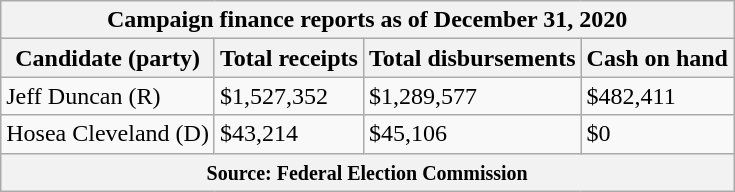<table class="wikitable sortable">
<tr>
<th colspan=4>Campaign finance reports as of December 31, 2020</th>
</tr>
<tr style="text-align:center;">
<th>Candidate (party)</th>
<th>Total receipts</th>
<th>Total disbursements</th>
<th>Cash on hand</th>
</tr>
<tr>
<td>Jeff Duncan (R)</td>
<td>$1,527,352</td>
<td>$1,289,577</td>
<td>$482,411</td>
</tr>
<tr>
<td>Hosea Cleveland (D)</td>
<td>$43,214</td>
<td>$45,106</td>
<td>$0</td>
</tr>
<tr>
<th colspan="4"><small>Source: Federal Election Commission</small></th>
</tr>
</table>
